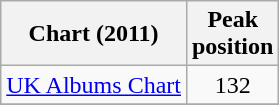<table class="wikitable">
<tr>
<th align="center">Chart (2011)</th>
<th align="center">Peak<br>position</th>
</tr>
<tr>
<td align="left"><a href='#'>UK Albums Chart</a></td>
<td align="center">132</td>
</tr>
<tr>
</tr>
</table>
